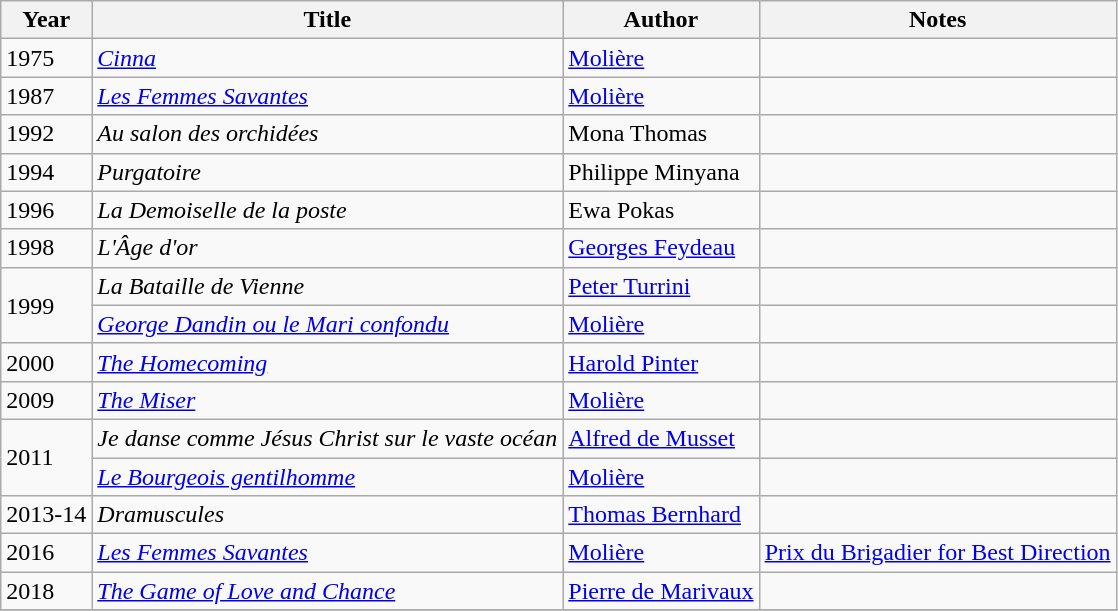<table class="wikitable">
<tr>
<th>Year</th>
<th>Title</th>
<th>Author</th>
<th>Notes</th>
</tr>
<tr>
<td>1975</td>
<td><em><a href='#'>Cinna</a></em></td>
<td><a href='#'>Molière</a></td>
<td></td>
</tr>
<tr>
<td>1987</td>
<td><em><a href='#'>Les Femmes Savantes</a></em></td>
<td><a href='#'>Molière</a></td>
<td></td>
</tr>
<tr>
<td>1992</td>
<td><em>Au salon des orchidées</em></td>
<td>Mona Thomas</td>
<td></td>
</tr>
<tr>
<td>1994</td>
<td><em>Purgatoire</em></td>
<td>Philippe Minyana</td>
<td></td>
</tr>
<tr>
<td>1996</td>
<td><em>La Demoiselle de la poste</em></td>
<td>Ewa Pokas</td>
<td></td>
</tr>
<tr>
<td>1998</td>
<td><em>L'Âge d'or</em></td>
<td><a href='#'>Georges Feydeau</a></td>
<td></td>
</tr>
<tr>
<td rowspan=2>1999</td>
<td><em>La Bataille de Vienne</em></td>
<td><a href='#'>Peter Turrini</a></td>
<td></td>
</tr>
<tr>
<td><em><a href='#'>George Dandin ou le Mari confondu</a></em></td>
<td><a href='#'>Molière</a></td>
<td></td>
</tr>
<tr>
<td>2000</td>
<td><em><a href='#'>The Homecoming</a></em></td>
<td><a href='#'>Harold Pinter</a></td>
<td></td>
</tr>
<tr>
<td>2009</td>
<td><em><a href='#'>The Miser</a></em></td>
<td><a href='#'>Molière</a></td>
<td></td>
</tr>
<tr>
<td rowspan=2>2011</td>
<td><em>Je danse comme Jésus Christ sur le vaste océan</em></td>
<td><a href='#'>Alfred de Musset</a></td>
<td></td>
</tr>
<tr>
<td><em><a href='#'>Le Bourgeois gentilhomme</a></em></td>
<td><a href='#'>Molière</a></td>
<td></td>
</tr>
<tr>
<td>2013-14</td>
<td><em>Dramuscules</em></td>
<td><a href='#'>Thomas Bernhard</a></td>
<td></td>
</tr>
<tr>
<td>2016</td>
<td><em><a href='#'>Les Femmes Savantes</a></em></td>
<td><a href='#'>Molière</a></td>
<td><a href='#'>Prix du Brigadier for Best Direction</a></td>
</tr>
<tr>
<td>2018</td>
<td><em><a href='#'>The Game of Love and Chance</a></em></td>
<td><a href='#'>Pierre de Marivaux</a></td>
<td></td>
</tr>
<tr>
</tr>
</table>
